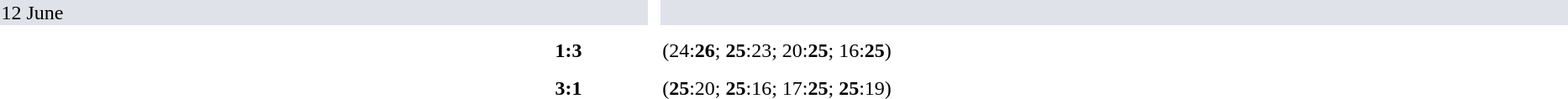<table width=100% cellspacing=10>
<tr>
<th width=20%></th>
<th width=12%></th>
<th></th>
</tr>
<tr bgcolor="#dfe2e9">
<td colspan="4">12 June</td>
<td></td>
</tr>
<tr>
<td></td>
<td align=right></td>
<td align=center><strong>1:3</strong></td>
<td><strong></strong></td>
<td>(24:<strong>26</strong>; <strong>25</strong>:23; 20:<strong>25</strong>; 16:<strong>25</strong>)</td>
</tr>
<tr>
<td></td>
<td align=right></td>
<td align=center><strong>3:1</strong></td>
<td></td>
<td>(<strong>25</strong>:20; <strong>25</strong>:16; 17:<strong>25</strong>; <strong>25</strong>:19)</td>
</tr>
</table>
